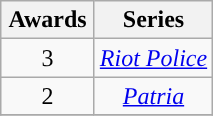<table class="wikitable plainrowheaders" style="text-align:center;">
<tr>
<th scope="col" style="width:55px;">Awards</th>
<th scope="col" style="text-align:center;">Series</th>
</tr>
<tr>
<td style="text-align:center">3</td>
<td><em><a href='#'>Riot Police</a></em></td>
</tr>
<tr>
<td style="text-align:center">2</td>
<td><em><a href='#'>Patria</a></em></td>
</tr>
<tr>
</tr>
</table>
